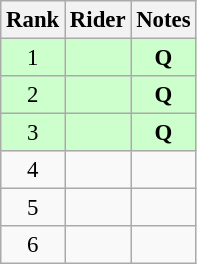<table class="wikitable" style="font-size:95%" style="width:25em;">
<tr>
<th>Rank</th>
<th>Rider</th>
<th>Notes</th>
</tr>
<tr bgcolor=ccffcc>
<td align=center>1</td>
<td></td>
<td align=center><strong>Q</strong></td>
</tr>
<tr bgcolor=ccffcc>
<td align=center>2</td>
<td></td>
<td align=center><strong>Q</strong></td>
</tr>
<tr bgcolor=ccffcc>
<td align=center>3</td>
<td></td>
<td align=center><strong>Q</strong></td>
</tr>
<tr>
<td align=center>4</td>
<td></td>
<td></td>
</tr>
<tr>
<td align=center>5</td>
<td></td>
<td></td>
</tr>
<tr>
<td align=center>6</td>
<td></td>
<td></td>
</tr>
</table>
